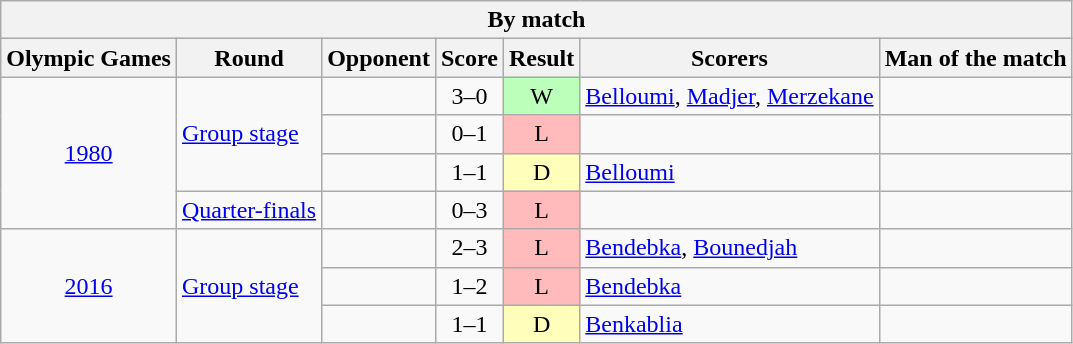<table class="wikitable" style="text-align: left;">
<tr>
<th colspan=7>By match</th>
</tr>
<tr>
<th>Olympic Games</th>
<th>Round</th>
<th>Opponent</th>
<th>Score</th>
<th>Result</th>
<th>Scorers</th>
<th>Man of the match</th>
</tr>
<tr>
<td rowspan=4 align=center><a href='#'>1980</a></td>
<td rowspan=3><a href='#'>Group stage</a></td>
<td></td>
<td align=center>3–0</td>
<td align=center bgcolor="#bbffbb">W</td>
<td><a href='#'>Belloumi</a>, <a href='#'>Madjer</a>, <a href='#'>Merzekane</a></td>
<td></td>
</tr>
<tr>
<td></td>
<td align=center>0–1</td>
<td align=center bgcolor="#ffbbbb">L</td>
<td></td>
<td></td>
</tr>
<tr>
<td></td>
<td align=center>1–1</td>
<td align=center bgcolor="#ffffbb">D</td>
<td><a href='#'>Belloumi</a></td>
<td></td>
</tr>
<tr>
<td><a href='#'>Quarter-finals</a></td>
<td></td>
<td align=center>0–3</td>
<td align=center bgcolor="#ffbbbb">L</td>
<td></td>
<td></td>
</tr>
<tr>
<td rowspan=3 align=center><a href='#'>2016</a></td>
<td rowspan=3><a href='#'>Group stage</a></td>
<td></td>
<td align=center>2–3</td>
<td align=center bgcolor="#ffbbbb">L</td>
<td><a href='#'>Bendebka</a>, <a href='#'>Bounedjah</a></td>
<td></td>
</tr>
<tr>
<td></td>
<td align=center>1–2</td>
<td align=center bgcolor="#ffbbbb">L</td>
<td><a href='#'>Bendebka</a></td>
<td></td>
</tr>
<tr>
<td></td>
<td align=center>1–1</td>
<td align=center bgcolor="#ffffbb">D</td>
<td><a href='#'>Benkablia</a></td>
<td></td>
</tr>
</table>
